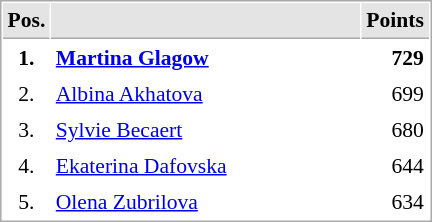<table cellspacing="1" cellpadding="3" style="border:1px solid #AAAAAA;font-size:90%">
<tr bgcolor="#E4E4E4">
<th style="border-bottom:1px solid #AAAAAA" width=10>Pos.</th>
<th style="border-bottom:1px solid #AAAAAA" width=200></th>
<th style="border-bottom:1px solid #AAAAAA" width=20>Points</th>
</tr>
<tr>
<td align="center"><strong>1.</strong></td>
<td> <strong><a href='#'>Martina Glagow</a></strong></td>
<td align="right"><strong>729</strong></td>
</tr>
<tr>
<td align="center">2.</td>
<td> <a href='#'>Albina Akhatova</a></td>
<td align="right">699</td>
</tr>
<tr>
<td align="center">3.</td>
<td> <a href='#'>Sylvie Becaert</a></td>
<td align="right">680</td>
</tr>
<tr>
<td align="center">4.</td>
<td> <a href='#'>Ekaterina Dafovska</a></td>
<td align="right">644</td>
</tr>
<tr>
<td align="center">5.</td>
<td> <a href='#'>Olena Zubrilova</a></td>
<td align="right">634</td>
</tr>
</table>
